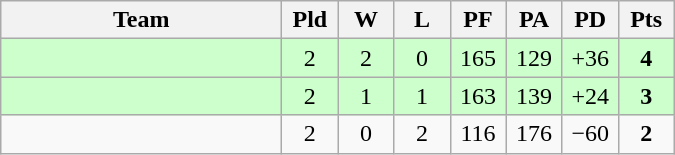<table class=wikitable style="text-align:center">
<tr>
<th width=180>Team</th>
<th width=30>Pld</th>
<th width=30>W</th>
<th width=30>L</th>
<th width=30>PF</th>
<th width=30>PA</th>
<th width=30>PD</th>
<th width=30>Pts</th>
</tr>
<tr bgcolor="#ccffcc">
<td align="left"></td>
<td>2</td>
<td>2</td>
<td>0</td>
<td>165</td>
<td>129</td>
<td>+36</td>
<td><strong>4</strong></td>
</tr>
<tr bgcolor="#ccffcc">
<td align="left"></td>
<td>2</td>
<td>1</td>
<td>1</td>
<td>163</td>
<td>139</td>
<td>+24</td>
<td><strong>3</strong></td>
</tr>
<tr>
<td align="left"></td>
<td>2</td>
<td>0</td>
<td>2</td>
<td>116</td>
<td>176</td>
<td>−60</td>
<td><strong>2</strong></td>
</tr>
</table>
